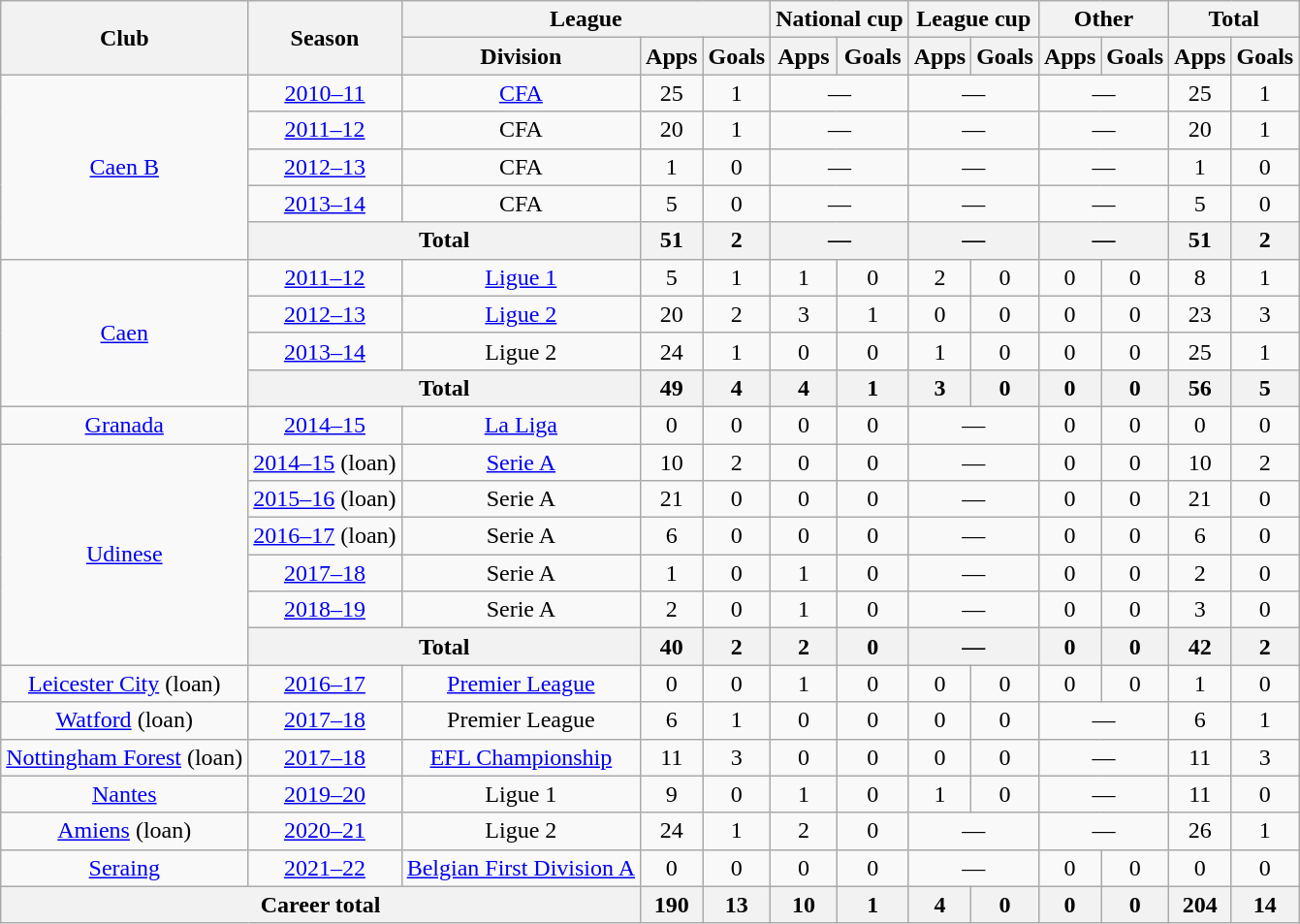<table class="wikitable" style="text-align: center">
<tr>
<th rowspan="2">Club</th>
<th rowspan="2">Season</th>
<th colspan="3">League</th>
<th colspan="2">National cup</th>
<th colspan="2">League cup</th>
<th colspan="2">Other</th>
<th colspan="2">Total</th>
</tr>
<tr>
<th>Division</th>
<th>Apps</th>
<th>Goals</th>
<th>Apps</th>
<th>Goals</th>
<th>Apps</th>
<th>Goals</th>
<th>Apps</th>
<th>Goals</th>
<th>Apps</th>
<th>Goals</th>
</tr>
<tr>
<td rowspan="5"><a href='#'>Caen B</a></td>
<td><a href='#'>2010–11</a></td>
<td><a href='#'>CFA</a></td>
<td>25</td>
<td>1</td>
<td colspan="2">—</td>
<td colspan="2">—</td>
<td colspan="2">—</td>
<td>25</td>
<td>1</td>
</tr>
<tr>
<td><a href='#'>2011–12</a></td>
<td>CFA</td>
<td>20</td>
<td>1</td>
<td colspan="2">—</td>
<td colspan="2">—</td>
<td colspan="2">—</td>
<td>20</td>
<td>1</td>
</tr>
<tr>
<td><a href='#'>2012–13</a></td>
<td>CFA</td>
<td>1</td>
<td>0</td>
<td colspan="2">—</td>
<td colspan="2">—</td>
<td colspan="2">—</td>
<td>1</td>
<td>0</td>
</tr>
<tr>
<td><a href='#'>2013–14</a></td>
<td>CFA</td>
<td>5</td>
<td>0</td>
<td colspan="2">—</td>
<td colspan="2">—</td>
<td colspan="2">—</td>
<td>5</td>
<td>0</td>
</tr>
<tr>
<th colspan="2">Total</th>
<th>51</th>
<th>2</th>
<th colspan="2">—</th>
<th colspan="2">—</th>
<th colspan="2">—</th>
<th>51</th>
<th>2</th>
</tr>
<tr>
<td rowspan="4"><a href='#'>Caen</a></td>
<td><a href='#'>2011–12</a></td>
<td><a href='#'>Ligue 1</a></td>
<td>5</td>
<td>1</td>
<td>1</td>
<td>0</td>
<td>2</td>
<td>0</td>
<td>0</td>
<td>0</td>
<td>8</td>
<td>1</td>
</tr>
<tr>
<td><a href='#'>2012–13</a></td>
<td><a href='#'>Ligue 2</a></td>
<td>20</td>
<td>2</td>
<td>3</td>
<td>1</td>
<td>0</td>
<td>0</td>
<td>0</td>
<td>0</td>
<td>23</td>
<td>3</td>
</tr>
<tr>
<td><a href='#'>2013–14</a></td>
<td>Ligue 2</td>
<td>24</td>
<td>1</td>
<td>0</td>
<td>0</td>
<td>1</td>
<td>0</td>
<td>0</td>
<td>0</td>
<td>25</td>
<td>1</td>
</tr>
<tr>
<th colspan="2">Total</th>
<th>49</th>
<th>4</th>
<th>4</th>
<th>1</th>
<th>3</th>
<th>0</th>
<th>0</th>
<th>0</th>
<th>56</th>
<th>5</th>
</tr>
<tr>
<td><a href='#'>Granada</a></td>
<td><a href='#'>2014–15</a></td>
<td><a href='#'>La Liga</a></td>
<td>0</td>
<td>0</td>
<td>0</td>
<td>0</td>
<td colspan="2">—</td>
<td>0</td>
<td>0</td>
<td>0</td>
<td>0</td>
</tr>
<tr>
<td rowspan="6"><a href='#'>Udinese</a></td>
<td><a href='#'>2014–15</a> (loan)</td>
<td><a href='#'>Serie A</a></td>
<td>10</td>
<td>2</td>
<td>0</td>
<td>0</td>
<td colspan="2">—</td>
<td>0</td>
<td>0</td>
<td>10</td>
<td>2</td>
</tr>
<tr>
<td><a href='#'>2015–16</a> (loan)</td>
<td>Serie A</td>
<td>21</td>
<td>0</td>
<td>0</td>
<td>0</td>
<td colspan="2">—</td>
<td>0</td>
<td>0</td>
<td>21</td>
<td>0</td>
</tr>
<tr>
<td><a href='#'>2016–17</a> (loan)</td>
<td>Serie A</td>
<td>6</td>
<td>0</td>
<td>0</td>
<td>0</td>
<td colspan="2">—</td>
<td>0</td>
<td>0</td>
<td>6</td>
<td>0</td>
</tr>
<tr>
<td><a href='#'>2017–18</a></td>
<td>Serie A</td>
<td>1</td>
<td>0</td>
<td>1</td>
<td>0</td>
<td colspan="2">—</td>
<td>0</td>
<td>0</td>
<td>2</td>
<td>0</td>
</tr>
<tr>
<td><a href='#'>2018–19</a></td>
<td>Serie A</td>
<td>2</td>
<td>0</td>
<td>1</td>
<td>0</td>
<td colspan="2">—</td>
<td>0</td>
<td>0</td>
<td>3</td>
<td>0</td>
</tr>
<tr>
<th colspan="2">Total</th>
<th>40</th>
<th>2</th>
<th>2</th>
<th>0</th>
<th colspan="2">—</th>
<th>0</th>
<th>0</th>
<th>42</th>
<th>2</th>
</tr>
<tr>
<td><a href='#'>Leicester City</a> (loan)</td>
<td><a href='#'>2016–17</a></td>
<td><a href='#'>Premier League</a></td>
<td>0</td>
<td>0</td>
<td>1</td>
<td>0</td>
<td>0</td>
<td>0</td>
<td>0</td>
<td>0</td>
<td>1</td>
<td>0</td>
</tr>
<tr>
<td><a href='#'>Watford</a> (loan)</td>
<td><a href='#'>2017–18</a></td>
<td>Premier League</td>
<td>6</td>
<td>1</td>
<td>0</td>
<td>0</td>
<td>0</td>
<td>0</td>
<td colspan="2">—</td>
<td>6</td>
<td>1</td>
</tr>
<tr>
<td><a href='#'>Nottingham Forest</a> (loan)</td>
<td><a href='#'>2017–18</a></td>
<td><a href='#'>EFL Championship</a></td>
<td>11</td>
<td>3</td>
<td>0</td>
<td>0</td>
<td>0</td>
<td>0</td>
<td colspan="2">—</td>
<td>11</td>
<td>3</td>
</tr>
<tr>
<td><a href='#'>Nantes</a></td>
<td><a href='#'>2019–20</a></td>
<td>Ligue 1</td>
<td>9</td>
<td>0</td>
<td>1</td>
<td>0</td>
<td>1</td>
<td>0</td>
<td colspan="2">—</td>
<td>11</td>
<td>0</td>
</tr>
<tr>
<td><a href='#'>Amiens</a> (loan)</td>
<td><a href='#'>2020–21</a></td>
<td>Ligue 2</td>
<td>24</td>
<td>1</td>
<td>2</td>
<td>0</td>
<td colspan="2">—</td>
<td colspan="2">—</td>
<td>26</td>
<td>1</td>
</tr>
<tr>
<td><a href='#'>Seraing</a></td>
<td><a href='#'>2021–22</a></td>
<td><a href='#'>Belgian First Division A</a></td>
<td>0</td>
<td>0</td>
<td>0</td>
<td>0</td>
<td colspan="2">—</td>
<td>0</td>
<td>0</td>
<td>0</td>
<td>0</td>
</tr>
<tr>
<th colspan="3">Career total</th>
<th>190</th>
<th>13</th>
<th>10</th>
<th>1</th>
<th>4</th>
<th>0</th>
<th>0</th>
<th>0</th>
<th>204</th>
<th>14</th>
</tr>
</table>
